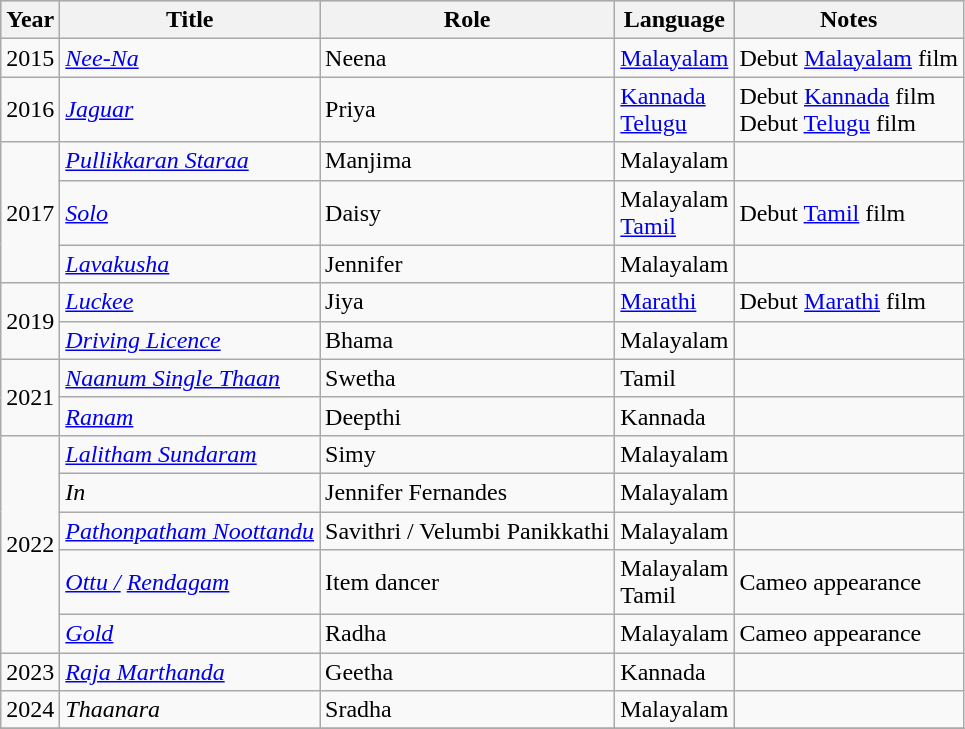<table class="wikitable sortable">
<tr style="background:#ccc; text-align:center;">
<th>Year</th>
<th>Title</th>
<th>Role</th>
<th>Language</th>
<th class="unsortable">Notes</th>
</tr>
<tr>
<td>2015</td>
<td><em><a href='#'>Nee-Na</a></em></td>
<td>Neena</td>
<td><a href='#'>Malayalam</a></td>
<td>Debut <a href='#'>Malayalam</a> film</td>
</tr>
<tr>
<td>2016</td>
<td><em><a href='#'>Jaguar</a></em></td>
<td>Priya</td>
<td><a href='#'>Kannada</a><br><a href='#'>Telugu</a></td>
<td>Debut <a href='#'>Kannada</a>  film<br> Debut <a href='#'>Telugu</a>  film</td>
</tr>
<tr>
<td rowspan='3'>2017</td>
<td><em><a href='#'>Pullikkaran Staraa</a></em></td>
<td>Manjima</td>
<td>Malayalam</td>
<td></td>
</tr>
<tr>
<td><em><a href='#'>Solo</a></em></td>
<td>Daisy</td>
<td>Malayalam<br><a href='#'>Tamil</a></td>
<td>Debut <a href='#'>Tamil</a> film</td>
</tr>
<tr>
<td><em><a href='#'>Lavakusha</a></em></td>
<td>Jennifer</td>
<td>Malayalam</td>
<td></td>
</tr>
<tr>
<td rowspan='2'>2019</td>
<td><em><a href='#'>Luckee</a></em></td>
<td>Jiya</td>
<td><a href='#'>Marathi</a></td>
<td>Debut <a href='#'>Marathi</a> film</td>
</tr>
<tr>
<td><em><a href='#'>Driving Licence</a></em></td>
<td>Bhama</td>
<td>Malayalam</td>
<td></td>
</tr>
<tr>
<td rowspan='2'>2021</td>
<td><em><a href='#'>Naanum Single Thaan</a></em></td>
<td>Swetha</td>
<td>Tamil</td>
<td></td>
</tr>
<tr>
<td><em><a href='#'>Ranam</a></em></td>
<td>Deepthi</td>
<td>Kannada</td>
<td></td>
</tr>
<tr>
<td rowspan=5>2022</td>
<td><em><a href='#'>Lalitham Sundaram</a></em></td>
<td>Simy</td>
<td>Malayalam</td>
<td></td>
</tr>
<tr>
<td><em>In</em></td>
<td>Jennifer Fernandes</td>
<td>Malayalam</td>
<td></td>
</tr>
<tr>
<td><em><a href='#'>Pathonpatham Noottandu</a></em></td>
<td>Savithri / Velumbi Panikkathi</td>
<td>Malayalam</td>
<td></td>
</tr>
<tr>
<td><em><a href='#'>Ottu /</a></em> <em><a href='#'>Rendagam</a></em></td>
<td>Item dancer</td>
<td>Malayalam<br>Tamil</td>
<td>Cameo appearance</td>
</tr>
<tr>
<td><em><a href='#'>Gold</a></em></td>
<td>Radha</td>
<td>Malayalam</td>
<td>Cameo appearance</td>
</tr>
<tr>
<td>2023</td>
<td><em><a href='#'>Raja Marthanda</a></em></td>
<td>Geetha</td>
<td>Kannada</td>
<td></td>
</tr>
<tr>
<td>2024</td>
<td><em>Thaanara</em></td>
<td>Sradha</td>
<td>Malayalam</td>
<td></td>
</tr>
<tr>
</tr>
</table>
